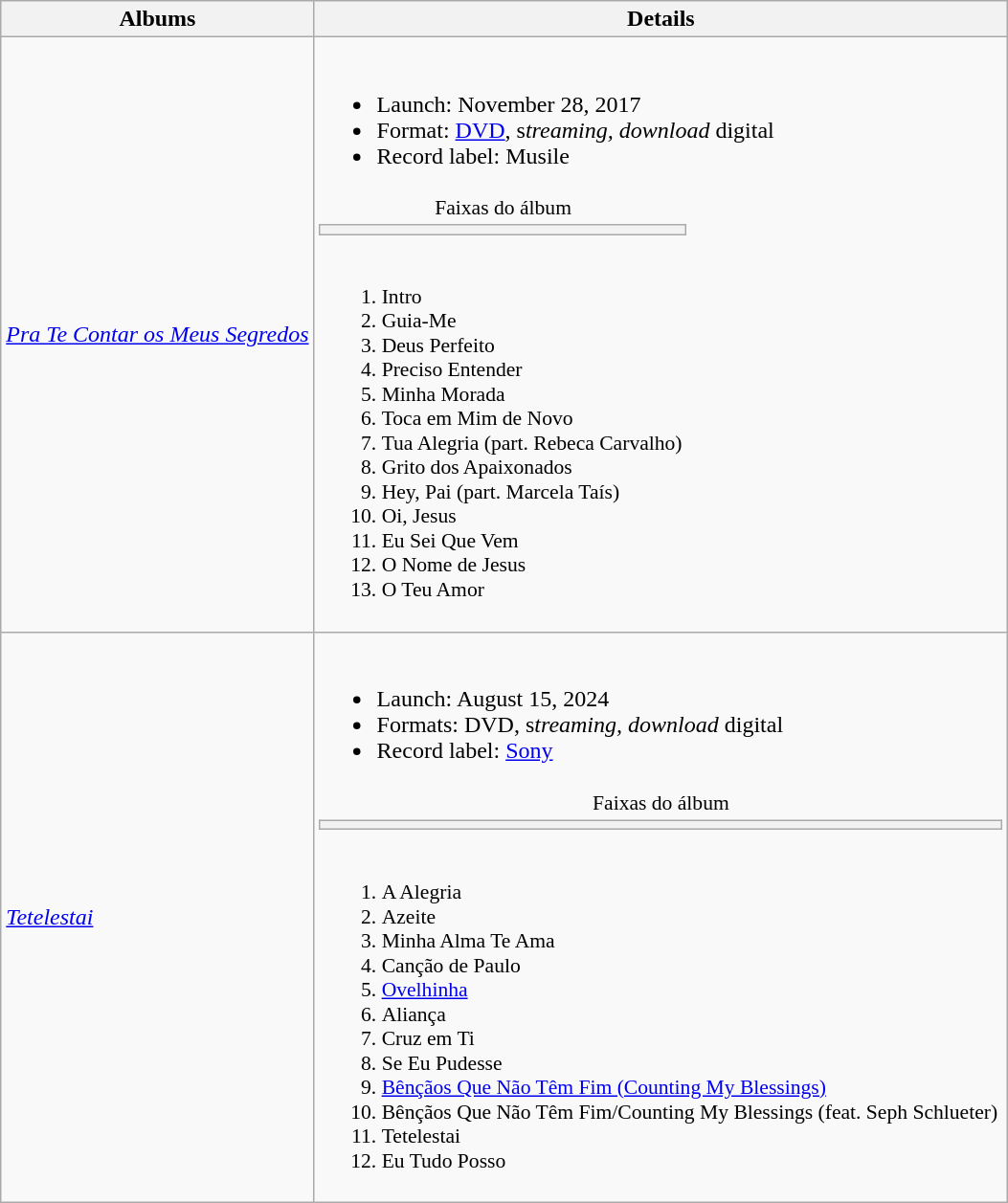<table class="wikitable">
<tr>
<th>Albums</th>
<th>Details</th>
</tr>
<tr>
<td><em><a href='#'>Pra Te Contar os Meus Segredos</a></em></td>
<td><br><ul><li>Launch: November 28, 2017</li><li>Format: <a href='#'>DVD</a>, s<em>treaming,</em> <em>download</em> digital</li><li>Record label: Musile</li></ul><table class="wikitable collapsible collapsed" style="font-size:90%; margin:0; padding:0; border:transparent none;">
<tr>
<th style="background:none; border:transparent none; font-weight:normal;">      Faixas do álbum      </th>
</tr>
<tr>
<th></th>
</tr>
<tr>
<td style="background:none; border:transparent none;"><br><ol><li>Intro</li><li>Guia-Me</li><li>Deus Perfeito</li><li>Preciso Entender</li><li>Minha Morada</li><li>Toca em Mim de Novo</li><li>Tua Alegria (part. Rebeca Carvalho)</li><li>Grito dos Apaixonados</li><li>Hey, Pai (part. Marcela Taís)</li><li>Oi, Jesus</li><li>Eu Sei Que Vem</li><li>O Nome de Jesus</li><li>O Teu Amor</li></ol></td>
</tr>
</table>
</td>
</tr>
<tr>
<td><em><a href='#'>Tetelestai</a></em></td>
<td><br><ul><li>Launch: August 15, 2024</li><li>Formats: DVD, s<em>treaming,</em> <em>download</em> digital</li><li>Record label: <a href='#'>Sony</a></li></ul><table class="wikitable collapsible collapsed" style="font-size:90%; margin:0; padding:0; border:transparent none;">
<tr>
<th style="background:none; border:transparent none; font-weight:normal;">      Faixas do álbum      </th>
</tr>
<tr>
<th></th>
</tr>
<tr>
<td style="background:none; border:transparent none;"><br><ol><li>A Alegria</li><li>Azeite</li><li>Minha Alma Te Ama</li><li>Canção de Paulo</li><li><a href='#'>Ovelhinha</a></li><li>Aliança</li><li>Cruz em Ti</li><li>Se Eu Pudesse</li><li><a href='#'>Bênçãos Que Não Têm Fim (Counting My Blessings)</a></li><li>Bênçãos Que Não Têm Fim/Counting My Blessings (feat. Seph Schlueter)</li><li>Tetelestai</li><li>Eu Tudo Posso</li></ol></td>
</tr>
</table>
</td>
</tr>
</table>
